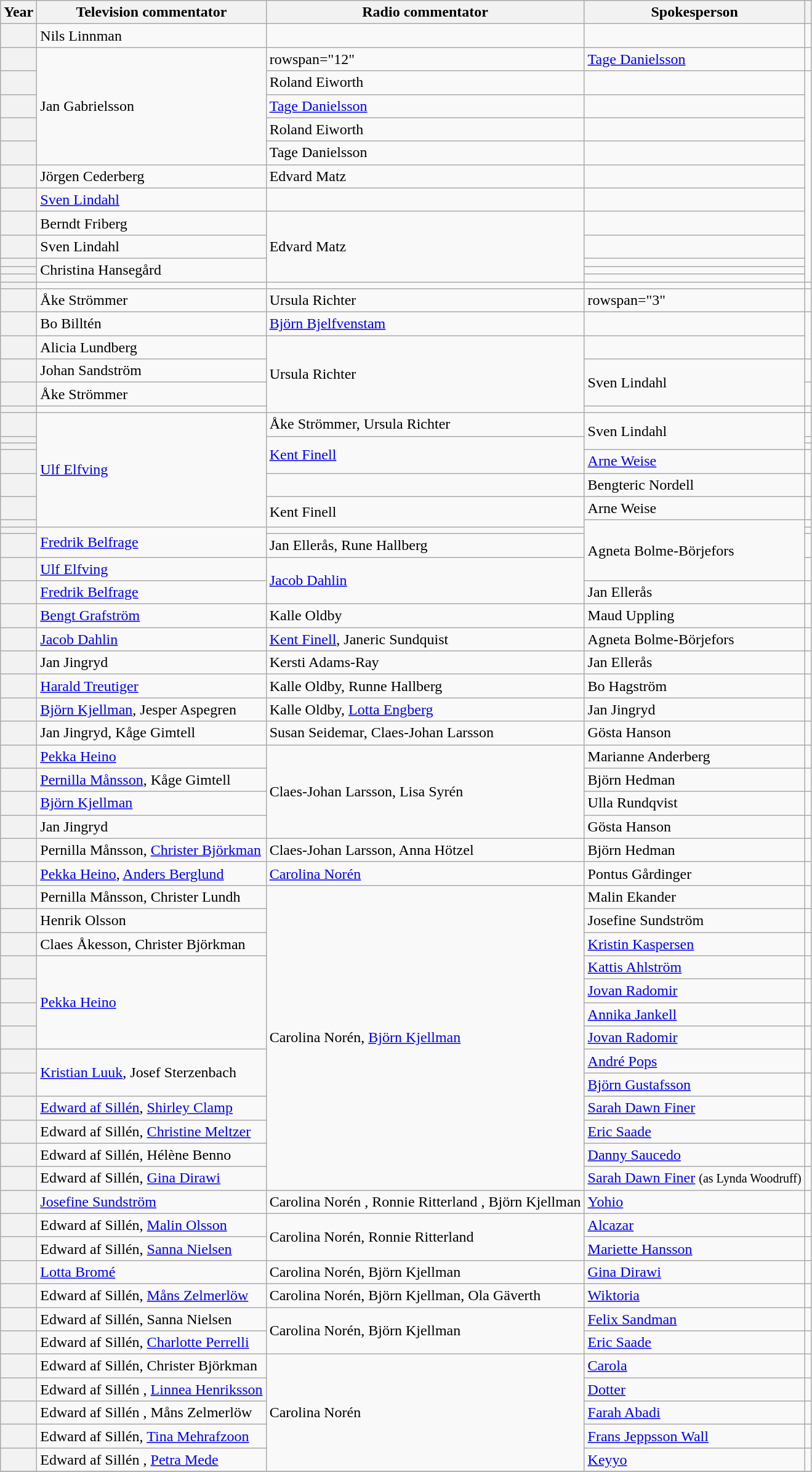<table class="wikitable plainrowheaders sortable">
<tr>
<th>Year</th>
<th>Television commentator</th>
<th>Radio commentator</th>
<th>Spokesperson</th>
<th class="unsortable"></th>
</tr>
<tr>
<th scope="row"></th>
<td>Nils Linnman</td>
<td></td>
<td></td>
<td></td>
</tr>
<tr>
<th scope="row"></th>
<td rowspan="5">Jan Gabrielsson</td>
<td>rowspan="12" </td>
<td><a href='#'>Tage Danielsson</a></td>
<td></td>
</tr>
<tr>
<th scope="row"></th>
<td>Roland Eiworth</td>
<td></td>
</tr>
<tr>
<th scope="row"></th>
<td><a href='#'>Tage Danielsson</a></td>
<td></td>
</tr>
<tr>
<th scope="row"></th>
<td>Roland Eiworth</td>
<td></td>
</tr>
<tr>
<th scope="row"></th>
<td>Tage Danielsson</td>
<td></td>
</tr>
<tr>
<th scope="row"></th>
<td>Jörgen Cederberg</td>
<td>Edvard Matz</td>
<td></td>
</tr>
<tr>
<th scope="row"></th>
<td><a href='#'>Sven Lindahl</a></td>
<td></td>
<td></td>
</tr>
<tr>
<th scope="row"></th>
<td>Berndt Friberg</td>
<td rowspan="5">Edvard Matz</td>
<td></td>
</tr>
<tr>
<th scope="row"></th>
<td>Sven Lindahl</td>
<td></td>
</tr>
<tr>
<th scope="row"></th>
<td rowspan="3">Christina Hansegård</td>
<td></td>
</tr>
<tr>
<th scope="row"></th>
<td></td>
</tr>
<tr>
<th scope="row"></th>
<td></td>
</tr>
<tr>
<th scope="row"></th>
<td></td>
<td></td>
<td></td>
<td></td>
</tr>
<tr>
<th scope="row"></th>
<td>Åke Strömmer</td>
<td>Ursula Richter</td>
<td>rowspan="3" </td>
<td></td>
</tr>
<tr>
<th scope="row"></th>
<td>Bo Billtén</td>
<td><a href='#'>Björn Bjelfvenstam</a></td>
<td></td>
</tr>
<tr>
<th scope="row"></th>
<td>Alicia Lundberg</td>
<td rowspan="4">Ursula Richter</td>
<td></td>
</tr>
<tr>
<th scope="row"></th>
<td>Johan Sandström</td>
<td rowspan="2">Sven Lindahl</td>
<td></td>
</tr>
<tr>
<th scope="row"></th>
<td>Åke Strömmer</td>
<td></td>
</tr>
<tr>
<th scope="row"></th>
<td></td>
<td></td>
<td></td>
</tr>
<tr>
<th scope="row"></th>
<td rowspan="7"><a href='#'>Ulf Elfving</a></td>
<td>Åke Strömmer, Ursula Richter</td>
<td rowspan="3">Sven Lindahl</td>
<td></td>
</tr>
<tr>
<th scope="row"></th>
<td rowspan="3"><a href='#'>Kent Finell</a></td>
<td></td>
</tr>
<tr>
<th scope="row"></th>
<td></td>
</tr>
<tr>
<th scope="row"></th>
<td><a href='#'>Arne Weise</a></td>
<td></td>
</tr>
<tr>
<th scope="row"></th>
<td></td>
<td>Bengteric Nordell</td>
<td></td>
</tr>
<tr>
<th scope="row"></th>
<td rowspan="2">Kent Finell</td>
<td>Arne Weise</td>
<td></td>
</tr>
<tr>
<th scope="row"></th>
<td rowspan="4">Agneta Bolme-Börjefors</td>
<td></td>
</tr>
<tr>
<th scope="row"></th>
<td rowspan="2"><a href='#'>Fredrik Belfrage</a></td>
<td></td>
<td></td>
</tr>
<tr>
<th scope="row"></th>
<td>Jan Ellerås, Rune Hallberg</td>
<td></td>
</tr>
<tr>
<th scope="row"></th>
<td><a href='#'>Ulf Elfving</a></td>
<td rowspan="2"><a href='#'>Jacob Dahlin</a></td>
<td></td>
</tr>
<tr>
<th scope="row"></th>
<td><a href='#'>Fredrik Belfrage</a></td>
<td>Jan Ellerås</td>
<td></td>
</tr>
<tr>
<th scope="row"></th>
<td><a href='#'>Bengt Grafström</a></td>
<td>Kalle Oldby</td>
<td>Maud Uppling</td>
<td></td>
</tr>
<tr>
<th scope="row"></th>
<td><a href='#'>Jacob Dahlin</a></td>
<td><a href='#'>Kent Finell</a>, Janeric Sundquist</td>
<td>Agneta Bolme-Börjefors</td>
<td></td>
</tr>
<tr>
<th scope="row"></th>
<td>Jan Jingryd</td>
<td>Kersti Adams-Ray</td>
<td>Jan Ellerås</td>
<td></td>
</tr>
<tr>
<th scope="row"></th>
<td><a href='#'>Harald Treutiger</a></td>
<td>Kalle Oldby, Runne Hallberg</td>
<td>Bo Hagström</td>
<td></td>
</tr>
<tr>
<th scope="row"></th>
<td><a href='#'>Björn Kjellman</a>, Jesper Aspegren</td>
<td>Kalle Oldby, <a href='#'>Lotta Engberg</a></td>
<td>Jan Jingryd</td>
<td></td>
</tr>
<tr>
<th scope="row"></th>
<td>Jan Jingryd, Kåge Gimtell</td>
<td>Susan Seidemar, Claes-Johan Larsson</td>
<td>Gösta Hanson</td>
<td></td>
</tr>
<tr>
<th scope="row"></th>
<td><a href='#'>Pekka Heino</a></td>
<td rowspan="4">Claes-Johan Larsson, Lisa Syrén</td>
<td>Marianne Anderberg</td>
<td></td>
</tr>
<tr>
<th scope="row"></th>
<td><a href='#'>Pernilla Månsson</a>, Kåge Gimtell</td>
<td>Björn Hedman</td>
<td></td>
</tr>
<tr>
<th scope="row"></th>
<td><a href='#'>Björn Kjellman</a></td>
<td>Ulla Rundqvist</td>
<td></td>
</tr>
<tr>
<th scope="row"></th>
<td>Jan Jingryd</td>
<td>Gösta Hanson</td>
<td></td>
</tr>
<tr>
<th scope="row"></th>
<td>Pernilla Månsson, <a href='#'>Christer Björkman</a></td>
<td>Claes-Johan Larsson, Anna Hötzel</td>
<td>Björn Hedman</td>
<td></td>
</tr>
<tr>
<th scope="row"></th>
<td><a href='#'>Pekka Heino</a>, <a href='#'>Anders Berglund</a></td>
<td><a href='#'>Carolina Norén</a></td>
<td>Pontus Gårdinger</td>
<td></td>
</tr>
<tr>
<th scope="row"></th>
<td>Pernilla Månsson, Christer Lundh</td>
<td rowspan="13">Carolina Norén, <a href='#'>Björn Kjellman</a></td>
<td>Malin Ekander</td>
<td></td>
</tr>
<tr>
<th scope="row"></th>
<td>Henrik Olsson</td>
<td>Josefine Sundström</td>
<td></td>
</tr>
<tr>
<th scope="row"></th>
<td>Claes Åkesson, Christer Björkman</td>
<td><a href='#'>Kristin Kaspersen</a></td>
<td></td>
</tr>
<tr>
<th scope="row"></th>
<td rowspan="4"><a href='#'>Pekka Heino</a></td>
<td><a href='#'>Kattis Ahlström</a></td>
<td></td>
</tr>
<tr>
<th scope="row"></th>
<td><a href='#'>Jovan Radomir</a></td>
<td></td>
</tr>
<tr>
<th scope="row"></th>
<td><a href='#'>Annika Jankell</a></td>
<td></td>
</tr>
<tr>
<th scope="row"></th>
<td><a href='#'>Jovan Radomir</a></td>
<td></td>
</tr>
<tr>
<th scope="row"></th>
<td rowspan="2"><a href='#'>Kristian Luuk</a>, Josef Sterzenbach</td>
<td><a href='#'>André Pops</a></td>
<td></td>
</tr>
<tr>
<th scope="row"></th>
<td><a href='#'>Björn Gustafsson</a></td>
<td></td>
</tr>
<tr>
<th scope="row"></th>
<td><a href='#'>Edward af Sillén</a>, <a href='#'>Shirley Clamp</a></td>
<td><a href='#'>Sarah Dawn Finer</a></td>
<td></td>
</tr>
<tr>
<th scope="row"></th>
<td>Edward af Sillén, <a href='#'>Christine Meltzer</a></td>
<td><a href='#'>Eric Saade</a></td>
<td></td>
</tr>
<tr>
<th scope="row"></th>
<td>Edward af Sillén, Hélène Benno</td>
<td><a href='#'>Danny Saucedo</a></td>
<td></td>
</tr>
<tr>
<th scope="row"></th>
<td>Edward af Sillén, <a href='#'>Gina Dirawi</a></td>
<td><a href='#'>Sarah Dawn Finer</a> <small>(as Lynda Woodruff)</small></td>
<td></td>
</tr>
<tr>
<th scope="row"></th>
<td><a href='#'>Josefine Sundström</a></td>
<td>Carolina Norén , Ronnie Ritterland , Björn Kjellman </td>
<td><a href='#'>Yohio</a></td>
<td></td>
</tr>
<tr>
<th scope="row"></th>
<td>Edward af Sillén, <a href='#'>Malin Olsson</a></td>
<td rowspan="2">Carolina Norén, Ronnie Ritterland</td>
<td><a href='#'>Alcazar</a></td>
<td></td>
</tr>
<tr>
<th scope="row"></th>
<td>Edward af Sillén, <a href='#'>Sanna Nielsen</a></td>
<td><a href='#'>Mariette Hansson</a></td>
<td></td>
</tr>
<tr>
<th scope="row"></th>
<td><a href='#'>Lotta Bromé</a></td>
<td>Carolina Norén, Björn Kjellman</td>
<td><a href='#'>Gina Dirawi</a></td>
<td></td>
</tr>
<tr>
<th scope="row"></th>
<td>Edward af Sillén, <a href='#'>Måns Zelmerlöw</a></td>
<td>Carolina Norén, Björn Kjellman, Ola Gäverth</td>
<td><a href='#'>Wiktoria</a></td>
<td></td>
</tr>
<tr>
<th scope="row"></th>
<td>Edward af Sillén, Sanna Nielsen</td>
<td rowspan="2">Carolina Norén, Björn Kjellman</td>
<td><a href='#'>Felix Sandman</a></td>
<td></td>
</tr>
<tr>
<th scope="row"></th>
<td>Edward af Sillén, <a href='#'>Charlotte Perrelli</a></td>
<td><a href='#'>Eric Saade</a></td>
<td></td>
</tr>
<tr>
<th scope="row"></th>
<td>Edward af Sillén, Christer Björkman</td>
<td rowspan="5">Carolina Norén</td>
<td><a href='#'>Carola</a></td>
<td></td>
</tr>
<tr>
<th scope="row"></th>
<td>Edward af Sillén , <a href='#'>Linnea Henriksson</a> </td>
<td><a href='#'>Dotter</a></td>
<td></td>
</tr>
<tr>
<th scope="row"></th>
<td>Edward af Sillén , Måns Zelmerlöw </td>
<td><a href='#'>Farah Abadi</a></td>
<td></td>
</tr>
<tr>
<th scope="row"></th>
<td>Edward af Sillén, <a href='#'>Tina Mehrafzoon</a></td>
<td><a href='#'>Frans Jeppsson Wall</a></td>
<td></td>
</tr>
<tr>
<th scope="row"></th>
<td>Edward af Sillén , <a href='#'>Petra Mede</a> </td>
<td><a href='#'>Keyyo</a></td>
<td {{center></td>
</tr>
<tr>
</tr>
</table>
